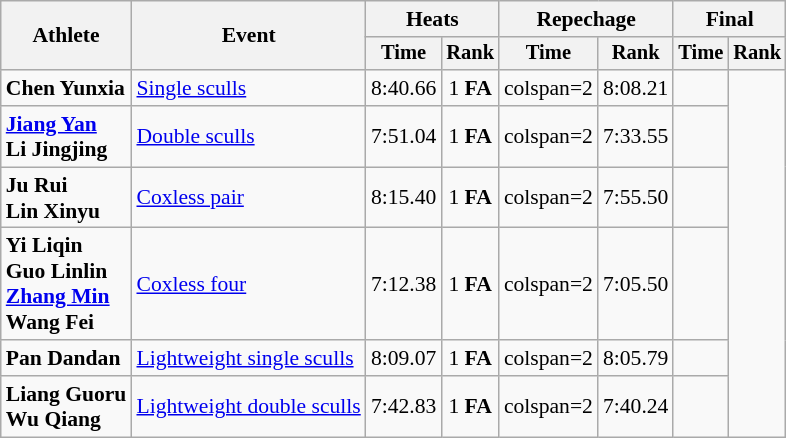<table class=wikitable style=font-size:90%;text-align:center>
<tr>
<th rowspan=2>Athlete</th>
<th rowspan=2>Event</th>
<th colspan=2>Heats</th>
<th colspan=2>Repechage</th>
<th colspan=2>Final</th>
</tr>
<tr style="font-size:95%">
<th>Time</th>
<th>Rank</th>
<th>Time</th>
<th>Rank</th>
<th>Time</th>
<th>Rank</th>
</tr>
<tr>
<td align=left><strong>Chen Yunxia</strong></td>
<td align=left><a href='#'>Single sculls</a></td>
<td>8:40.66</td>
<td>1 <strong>FA</strong></td>
<td>colspan=2 </td>
<td>8:08.21</td>
<td></td>
</tr>
<tr>
<td align=left><strong><a href='#'>Jiang Yan</a><br>Li Jingjing</strong></td>
<td align=left><a href='#'>Double sculls</a></td>
<td>7:51.04</td>
<td>1 <strong>FA</strong></td>
<td>colspan=2 </td>
<td>7:33.55</td>
<td></td>
</tr>
<tr>
<td align=left><strong>Ju Rui<br>Lin Xinyu</strong></td>
<td align=left><a href='#'>Coxless pair</a></td>
<td>8:15.40</td>
<td>1 <strong>FA</strong></td>
<td>colspan=2 </td>
<td>7:55.50</td>
<td></td>
</tr>
<tr>
<td align=left><strong>Yi Liqin<br>Guo Linlin<br><a href='#'>Zhang Min</a><br>Wang Fei</strong></td>
<td align=left><a href='#'>Coxless four</a></td>
<td>7:12.38</td>
<td>1 <strong>FA</strong></td>
<td>colspan=2 </td>
<td>7:05.50</td>
<td></td>
</tr>
<tr>
<td align=left><strong>Pan Dandan</strong></td>
<td align=left><a href='#'>Lightweight single sculls</a></td>
<td>8:09.07</td>
<td>1 <strong>FA</strong></td>
<td>colspan=2 </td>
<td>8:05.79</td>
<td></td>
</tr>
<tr>
<td align=left><strong>Liang Guoru<br>Wu Qiang</strong></td>
<td align=left><a href='#'>Lightweight double sculls</a></td>
<td>7:42.83</td>
<td>1 <strong>FA</strong></td>
<td>colspan=2 </td>
<td>7:40.24</td>
<td></td>
</tr>
</table>
